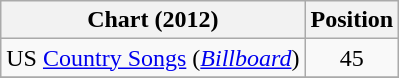<table class="wikitable sortable">
<tr>
<th scope="col">Chart (2012)</th>
<th scope="col">Position</th>
</tr>
<tr>
<td>US <a href='#'>Country Songs</a> (<em><a href='#'>Billboard</a></em>)</td>
<td align="center">45</td>
</tr>
<tr>
</tr>
</table>
